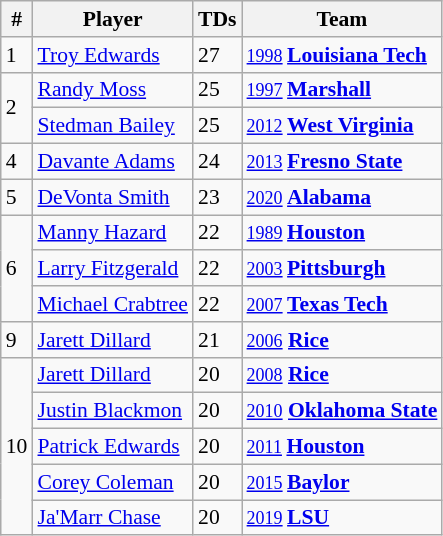<table class="wikitable" style="font-size:90%; white-space: nowrap;">
<tr>
<th>#</th>
<th>Player</th>
<th>TDs</th>
<th>Team</th>
</tr>
<tr>
<td>1</td>
<td><a href='#'>Troy Edwards</a></td>
<td>27</td>
<td><small><a href='#'>1998</a> </small> <strong><a href='#'>Louisiana Tech</a></strong></td>
</tr>
<tr>
<td rowspan=2>2</td>
<td><a href='#'>Randy Moss</a></td>
<td>25</td>
<td><small> <a href='#'>1997</a> </small> <strong><a href='#'>Marshall</a></strong></td>
</tr>
<tr>
<td><a href='#'>Stedman Bailey</a></td>
<td>25</td>
<td><small> <a href='#'>2012</a> </small> <strong><a href='#'>West Virginia</a></strong></td>
</tr>
<tr>
<td>4</td>
<td><a href='#'>Davante Adams</a></td>
<td>24</td>
<td><small><a href='#'>2013</a> </small> <strong><a href='#'>Fresno State</a></strong></td>
</tr>
<tr>
<td>5</td>
<td><a href='#'>DeVonta Smith</a></td>
<td>23</td>
<td><small> <a href='#'>2020</a> </small> <strong><a href='#'>Alabama</a></strong></td>
</tr>
<tr>
<td rowspan=3>6</td>
<td><a href='#'>Manny Hazard</a></td>
<td>22</td>
<td><small> <a href='#'>1989</a> </small> <strong><a href='#'>Houston</a></strong></td>
</tr>
<tr>
<td><a href='#'>Larry Fitzgerald</a></td>
<td>22</td>
<td><small><a href='#'>2003</a> </small> <strong><a href='#'>Pittsburgh</a></strong></td>
</tr>
<tr>
<td><a href='#'>Michael Crabtree</a></td>
<td>22</td>
<td><small> <a href='#'>2007</a> </small> <strong><a href='#'>Texas Tech</a></strong></td>
</tr>
<tr>
<td>9</td>
<td><a href='#'>Jarett Dillard</a></td>
<td>21</td>
<td><small> <a href='#'>2006</a></small> <strong><a href='#'>Rice</a></strong></td>
</tr>
<tr>
<td rowspan=5>10</td>
<td><a href='#'>Jarett Dillard</a></td>
<td>20</td>
<td><small> <a href='#'>2008</a></small> <strong><a href='#'>Rice</a></strong></td>
</tr>
<tr>
<td><a href='#'>Justin Blackmon</a></td>
<td>20</td>
<td><small> <a href='#'>2010</a></small> <strong><a href='#'>Oklahoma State</a></strong></td>
</tr>
<tr>
<td><a href='#'>Patrick Edwards</a></td>
<td>20</td>
<td><small> <a href='#'>2011</a> </small> <strong><a href='#'>Houston</a></strong></td>
</tr>
<tr>
<td><a href='#'>Corey Coleman</a></td>
<td>20</td>
<td><small><a href='#'>2015</a> </small> <strong><a href='#'>Baylor</a></strong></td>
</tr>
<tr>
<td><a href='#'>Ja'Marr Chase</a></td>
<td>20</td>
<td><small> <a href='#'>2019</a> </small> <strong><a href='#'>LSU</a></strong></td>
</tr>
</table>
